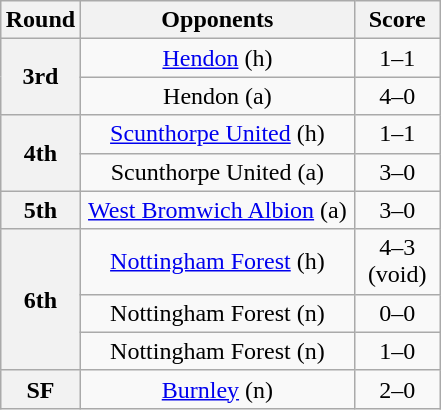<table class="wikitable plainrowheaders" style="text-align:center;margin-left:1em;float:right">
<tr>
<th scope="col" style="width:25px">Round</th>
<th scope="col" style="width:175px">Opponents</th>
<th scope="col" style="width:50px">Score</th>
</tr>
<tr>
<th scope=row rowspan=2 style="text-align:center">3rd</th>
<td><a href='#'>Hendon</a> (h)</td>
<td>1–1</td>
</tr>
<tr>
<td>Hendon (a)</td>
<td>4–0</td>
</tr>
<tr>
<th scope=row rowspan=2 style="text-align:center">4th</th>
<td><a href='#'>Scunthorpe United</a> (h)</td>
<td>1–1</td>
</tr>
<tr>
<td>Scunthorpe United (a)</td>
<td>3–0</td>
</tr>
<tr>
<th scope=row style="text-align:center">5th</th>
<td><a href='#'>West Bromwich Albion</a> (a)</td>
<td>3–0</td>
</tr>
<tr>
<th scope=row rowspan=3 style="text-align:center">6th</th>
<td><a href='#'>Nottingham Forest</a> (h)</td>
<td>4–3<br>(void)</td>
</tr>
<tr>
<td>Nottingham Forest (n)</td>
<td>0–0</td>
</tr>
<tr>
<td>Nottingham Forest (n)</td>
<td>1–0</td>
</tr>
<tr>
<th scope=row style="text-align:center">SF</th>
<td><a href='#'>Burnley</a> (n)</td>
<td>2–0</td>
</tr>
</table>
